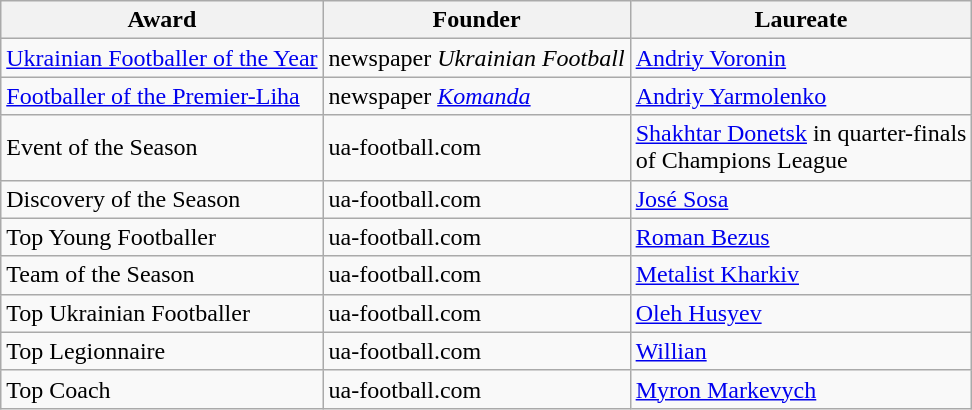<table class="wikitable">
<tr>
<th>Award</th>
<th>Founder</th>
<th>Laureate</th>
</tr>
<tr>
<td><a href='#'>Ukrainian Footballer of the Year</a></td>
<td>newspaper <em>Ukrainian Football</em></td>
<td><a href='#'>Andriy Voronin</a></td>
</tr>
<tr>
<td><a href='#'>Footballer of the Premier-Liha</a></td>
<td>newspaper <em><a href='#'>Komanda</a></em></td>
<td><a href='#'>Andriy Yarmolenko</a></td>
</tr>
<tr>
<td>Event of the Season</td>
<td>ua-football.com</td>
<td><a href='#'>Shakhtar Donetsk</a> in quarter-finals<br> of Champions League</td>
</tr>
<tr>
<td>Discovery of the Season</td>
<td>ua-football.com</td>
<td><a href='#'>José Sosa</a></td>
</tr>
<tr>
<td>Top Young Footballer</td>
<td>ua-football.com</td>
<td><a href='#'>Roman Bezus</a></td>
</tr>
<tr>
<td>Team of the Season</td>
<td>ua-football.com</td>
<td><a href='#'>Metalist Kharkiv</a></td>
</tr>
<tr>
<td>Top Ukrainian Footballer</td>
<td>ua-football.com</td>
<td><a href='#'>Oleh Husyev</a></td>
</tr>
<tr>
<td>Top Legionnaire</td>
<td>ua-football.com</td>
<td><a href='#'>Willian</a></td>
</tr>
<tr>
<td>Top Coach</td>
<td>ua-football.com</td>
<td><a href='#'>Myron Markevych</a></td>
</tr>
</table>
